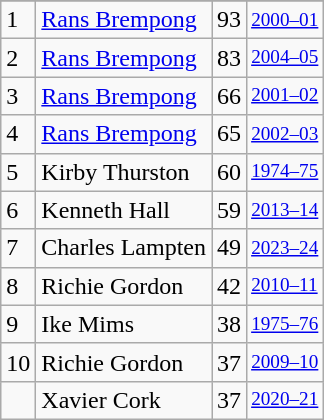<table class="wikitable">
<tr>
</tr>
<tr>
<td>1</td>
<td><a href='#'>Rans Brempong</a></td>
<td>93</td>
<td style="font-size:80%;"><a href='#'>2000–01</a></td>
</tr>
<tr>
<td>2</td>
<td><a href='#'>Rans Brempong</a></td>
<td>83</td>
<td style="font-size:80%;"><a href='#'>2004–05</a></td>
</tr>
<tr>
<td>3</td>
<td><a href='#'>Rans Brempong</a></td>
<td>66</td>
<td style="font-size:80%;"><a href='#'>2001–02</a></td>
</tr>
<tr>
<td>4</td>
<td><a href='#'>Rans Brempong</a></td>
<td>65</td>
<td style="font-size:80%;"><a href='#'>2002–03</a></td>
</tr>
<tr>
<td>5</td>
<td>Kirby Thurston</td>
<td>60</td>
<td style="font-size:80%;"><a href='#'>1974–75</a></td>
</tr>
<tr>
<td>6</td>
<td>Kenneth Hall</td>
<td>59</td>
<td style="font-size:80%;"><a href='#'>2013–14</a></td>
</tr>
<tr>
<td>7</td>
<td>Charles Lampten</td>
<td>49</td>
<td style="font-size:80%;"><a href='#'>2023–24</a></td>
</tr>
<tr>
<td>8</td>
<td>Richie Gordon</td>
<td>42</td>
<td style="font-size:80%;"><a href='#'>2010–11</a></td>
</tr>
<tr>
<td>9</td>
<td>Ike Mims</td>
<td>38</td>
<td style="font-size:80%;"><a href='#'>1975–76</a></td>
</tr>
<tr>
<td>10</td>
<td>Richie Gordon</td>
<td>37</td>
<td style="font-size:80%;"><a href='#'>2009–10</a></td>
</tr>
<tr>
<td></td>
<td>Xavier Cork</td>
<td>37</td>
<td style="font-size:80%;"><a href='#'>2020–21</a></td>
</tr>
</table>
